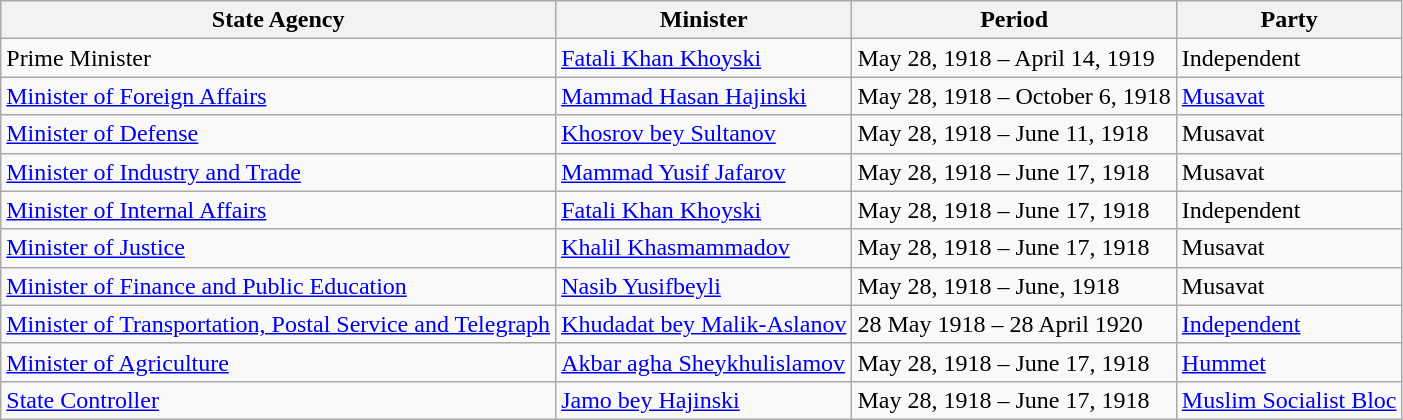<table class="wikitable">
<tr>
<th>State Agency</th>
<th>Minister</th>
<th>Period</th>
<th>Party</th>
</tr>
<tr>
<td>Prime Minister</td>
<td><a href='#'>Fatali Khan Khoyski</a></td>
<td>May 28, 1918 – April 14, 1919</td>
<td>Independent</td>
</tr>
<tr>
<td><a href='#'>Minister of Foreign Affairs</a></td>
<td><a href='#'>Mammad Hasan Hajinski</a></td>
<td>May 28, 1918 – October 6, 1918</td>
<td><a href='#'>Musavat</a></td>
</tr>
<tr>
<td><a href='#'>Minister of Defense</a></td>
<td><a href='#'>Khosrov bey Sultanov</a></td>
<td>May 28, 1918 – June 11, 1918</td>
<td>Musavat</td>
</tr>
<tr>
<td><a href='#'>Minister of Industry and Trade</a></td>
<td><a href='#'>Mammad Yusif Jafarov</a></td>
<td>May 28, 1918 – June 17, 1918</td>
<td>Musavat</td>
</tr>
<tr>
<td><a href='#'>Minister of Internal Affairs</a></td>
<td><a href='#'>Fatali Khan Khoyski</a></td>
<td>May 28, 1918 – June 17, 1918</td>
<td>Independent</td>
</tr>
<tr>
<td><a href='#'>Minister of Justice</a></td>
<td><a href='#'>Khalil Khasmammadov</a></td>
<td>May 28, 1918 – June 17, 1918</td>
<td>Musavat</td>
</tr>
<tr>
<td><a href='#'>Minister of Finance and Public Education</a></td>
<td><a href='#'>Nasib Yusifbeyli</a></td>
<td>May 28, 1918 – June, 1918</td>
<td>Musavat</td>
</tr>
<tr>
<td><a href='#'>Minister of Transportation, Postal Service and Telegraph</a></td>
<td><a href='#'>Khudadat bey Malik-Aslanov</a></td>
<td>28 May 1918 – 28 April 1920</td>
<td><a href='#'>Independent</a></td>
</tr>
<tr>
<td><a href='#'>Minister of Agriculture</a></td>
<td><a href='#'>Akbar agha Sheykhulislamov</a></td>
<td>May 28, 1918 – June 17, 1918</td>
<td><a href='#'>Hummet</a></td>
</tr>
<tr>
<td><a href='#'>State Controller</a></td>
<td><a href='#'>Jamo bey Hajinski</a></td>
<td>May 28, 1918 – June 17, 1918</td>
<td><a href='#'>Muslim Socialist Bloc</a></td>
</tr>
</table>
